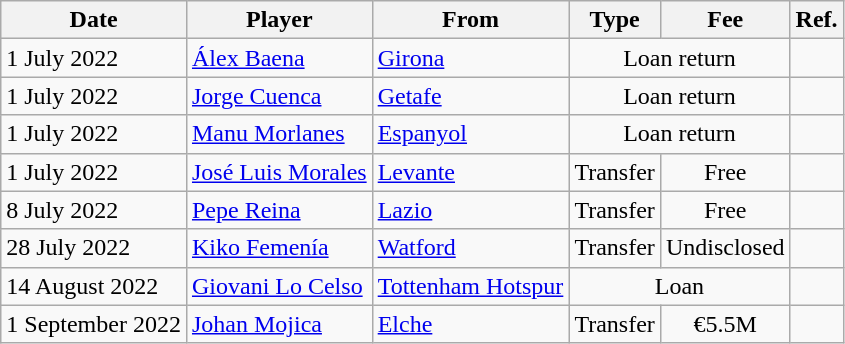<table class="wikitable">
<tr>
<th>Date</th>
<th>Player</th>
<th>From</th>
<th>Type</th>
<th>Fee</th>
<th>Ref.</th>
</tr>
<tr>
<td>1 July 2022</td>
<td> <a href='#'>Álex Baena</a></td>
<td><a href='#'>Girona</a></td>
<td colspan="2" align=center>Loan return</td>
<td align=center></td>
</tr>
<tr>
<td>1 July 2022</td>
<td> <a href='#'>Jorge Cuenca</a></td>
<td><a href='#'>Getafe</a></td>
<td colspan="2" align=center>Loan return</td>
<td align=center></td>
</tr>
<tr>
<td>1 July 2022</td>
<td> <a href='#'>Manu Morlanes</a></td>
<td><a href='#'>Espanyol</a></td>
<td colspan="2" align=center>Loan return</td>
<td align=center></td>
</tr>
<tr>
<td>1 July 2022</td>
<td> <a href='#'>José Luis Morales</a></td>
<td><a href='#'>Levante</a></td>
<td align=center>Transfer</td>
<td align=center>Free</td>
<td align=center></td>
</tr>
<tr>
<td>8 July 2022</td>
<td> <a href='#'>Pepe Reina</a></td>
<td> <a href='#'>Lazio</a></td>
<td align=center>Transfer</td>
<td align=center>Free</td>
<td align=center></td>
</tr>
<tr>
<td>28 July 2022</td>
<td> <a href='#'>Kiko Femenía</a></td>
<td> <a href='#'>Watford</a></td>
<td align=center>Transfer</td>
<td align=center>Undisclosed</td>
<td align=center></td>
</tr>
<tr>
<td>14 August 2022</td>
<td> <a href='#'>Giovani Lo Celso</a></td>
<td> <a href='#'>Tottenham Hotspur</a></td>
<td colspan="2" align=center>Loan</td>
<td align=center></td>
</tr>
<tr>
<td>1 September 2022</td>
<td> <a href='#'>Johan Mojica</a></td>
<td><a href='#'>Elche</a></td>
<td align=center>Transfer</td>
<td align=center>€5.5M</td>
<td align=center></td>
</tr>
</table>
